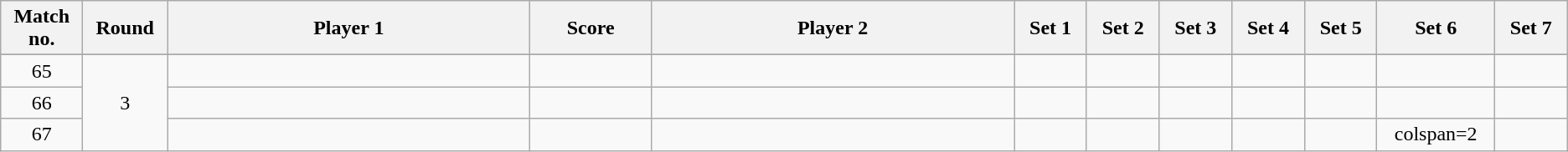<table class="wikitable" style="text-align: center;">
<tr>
<th width="2%">Match no.</th>
<th width="2%">Round</th>
<th width="15%">Player 1</th>
<th width="5%">Score</th>
<th width="15%">Player 2</th>
<th width="3%">Set 1</th>
<th width="3%">Set 2</th>
<th width="3%">Set 3</th>
<th width="3%">Set 4</th>
<th width="3%">Set 5</th>
<th width="3%">Set 6</th>
<th width="3%">Set 7</th>
</tr>
<tr>
</tr>
<tr style=text-align:center;>
<td>65</td>
<td rowspan=3>3</td>
<td></td>
<td></td>
<td></td>
<td></td>
<td></td>
<td></td>
<td></td>
<td></td>
<td></td>
<td></td>
</tr>
<tr style=text-align:center;>
<td>66</td>
<td></td>
<td></td>
<td></td>
<td></td>
<td></td>
<td></td>
<td></td>
<td></td>
<td></td>
<td></td>
</tr>
<tr style=text-align:center;>
<td>67</td>
<td></td>
<td></td>
<td></td>
<td></td>
<td></td>
<td></td>
<td></td>
<td></td>
<td>colspan=2</td>
</tr>
</table>
